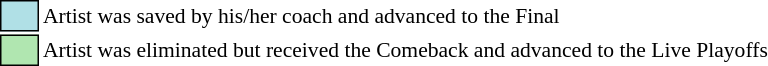<table class="toccolours" style="font-size: 90%; white-space: nowrap;">
<tr>
<td style="background:#b0e0e6; border: 1px solid black;">      </td>
<td style="padding-right: 8px">Artist was saved by his/her coach and advanced to the Final</td>
</tr>
<tr>
<td style="background:#b0e6b0; border:1px solid black;">     </td>
<td>Artist was eliminated but received the Comeback and advanced to the Live Playoffs</td>
</tr>
</table>
